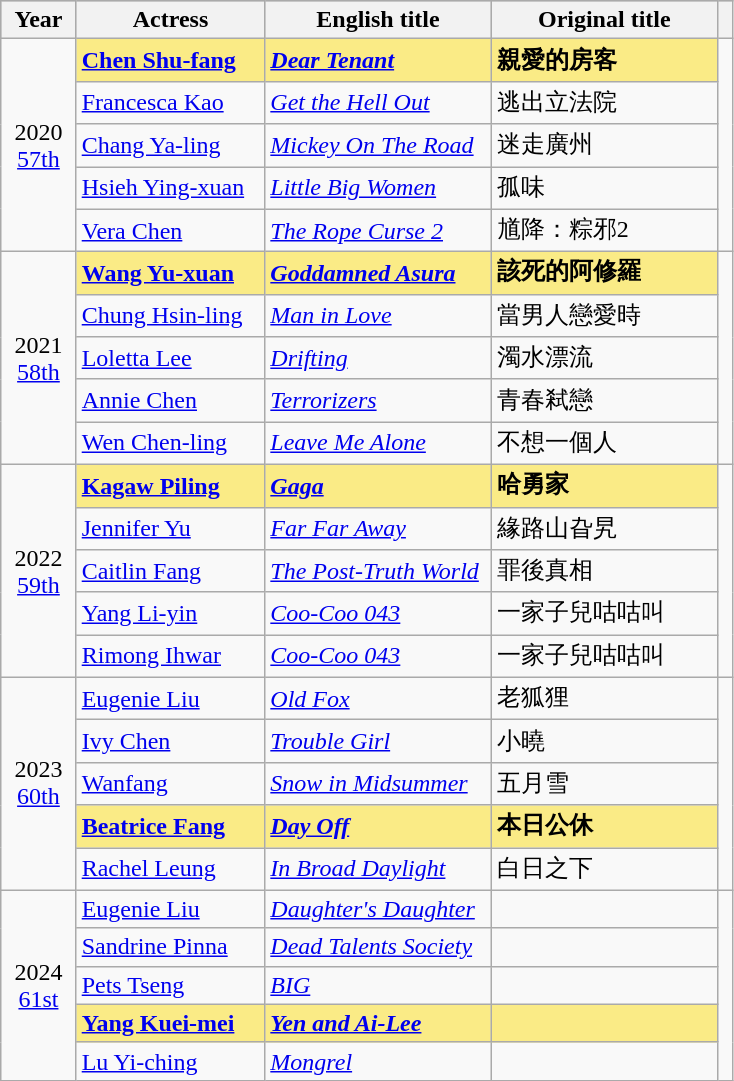<table class="wikitable">
<tr style="background:#bebebe;">
<th style="width:10%;">Year</th>
<th style="width:25%;">Actress</th>
<th style="width:30%;">English title</th>
<th style="width:30%;">Original title</th>
<th style="width:2%;"></th>
</tr>
<tr>
<td rowspan="5" style="text-align:center">2020<br><a href='#'>57th</a></td>
<td style="background:#FAEB86"><strong><a href='#'>Chen Shu-fang</a></strong></td>
<td style="background:#FAEB86"><strong><em><a href='#'>Dear Tenant</a></em></strong></td>
<td style="background:#FAEB86"><strong>親愛的房客</strong></td>
<td rowspan=5></td>
</tr>
<tr>
<td><a href='#'>Francesca Kao</a></td>
<td><em><a href='#'>Get the Hell Out</a></em></td>
<td>逃出立法院</td>
</tr>
<tr>
<td><a href='#'>Chang Ya-ling</a></td>
<td><em><a href='#'>Mickey On The Road</a></em></td>
<td>迷走廣州</td>
</tr>
<tr>
<td><a href='#'>Hsieh Ying-xuan</a></td>
<td><em><a href='#'>Little Big Women</a></em></td>
<td>孤味</td>
</tr>
<tr>
<td><a href='#'>Vera Chen</a></td>
<td><em><a href='#'>The Rope Curse 2</a></em></td>
<td>馗降：粽邪2</td>
</tr>
<tr>
<td rowspan="5" style="text-align:center">2021<br><a href='#'>58th</a></td>
<td style="background:#FAEB86"><strong><a href='#'>Wang Yu-xuan</a></strong></td>
<td style="background:#FAEB86"><strong><em><a href='#'>Goddamned Asura</a></em></strong></td>
<td style="background:#FAEB86"><strong>該死的阿修羅</strong></td>
<td rowspan=5></td>
</tr>
<tr>
<td><a href='#'>Chung Hsin-ling</a></td>
<td><em><a href='#'>Man in Love</a></em></td>
<td>當男人戀愛時</td>
</tr>
<tr>
<td><a href='#'>Loletta Lee</a></td>
<td><em><a href='#'>Drifting</a></em></td>
<td>濁水漂流</td>
</tr>
<tr>
<td><a href='#'>Annie Chen</a></td>
<td><em><a href='#'>Terrorizers</a></em></td>
<td>青春弒戀</td>
</tr>
<tr>
<td><a href='#'>Wen Chen-ling</a></td>
<td><em><a href='#'>Leave Me Alone</a></em></td>
<td>不想一個人</td>
</tr>
<tr>
<td rowspan="5" style="text-align:center">2022<br><a href='#'>59th</a></td>
<td style="background:#FAEB86"><strong><a href='#'>Kagaw Piling</a></strong></td>
<td style="background:#FAEB86"><strong><em><a href='#'>Gaga</a></em></strong></td>
<td style="background:#FAEB86"><strong>哈勇家</strong></td>
<td rowspan=5></td>
</tr>
<tr>
<td><a href='#'>Jennifer Yu</a></td>
<td><em><a href='#'>Far Far Away</a></em></td>
<td>緣路山旮旯</td>
</tr>
<tr>
<td><a href='#'>Caitlin Fang</a></td>
<td><em><a href='#'>The Post-Truth World</a></em></td>
<td>罪後真相</td>
</tr>
<tr>
<td><a href='#'>Yang Li-yin</a></td>
<td><em><a href='#'>Coo-Coo 043</a></em></td>
<td>一家子兒咕咕叫</td>
</tr>
<tr>
<td><a href='#'>Rimong Ihwar</a></td>
<td><em><a href='#'>Coo-Coo 043</a></em></td>
<td>一家子兒咕咕叫</td>
</tr>
<tr>
<td rowspan="5" style="text-align:center">2023<br><a href='#'>60th</a></td>
<td><a href='#'>Eugenie Liu</a></td>
<td><em><a href='#'>Old Fox</a></em></td>
<td>老狐狸</td>
<td rowspan=5></td>
</tr>
<tr>
<td><a href='#'>Ivy Chen</a></td>
<td><em><a href='#'>Trouble Girl</a></em></td>
<td>小曉</td>
</tr>
<tr>
<td><a href='#'>Wanfang</a></td>
<td><em><a href='#'>Snow in Midsummer</a></em></td>
<td>五月雪</td>
</tr>
<tr style="background:#FAEB86">
<td><strong><a href='#'>Beatrice Fang</a></strong></td>
<td><strong><em><a href='#'>Day Off</a></em></strong></td>
<td><strong>本日公休</strong></td>
</tr>
<tr>
<td><a href='#'>Rachel Leung</a></td>
<td><em><a href='#'>In Broad Daylight</a></em></td>
<td>白日之下</td>
</tr>
<tr>
<td rowspan="5" style="text-align:center">2024<br><a href='#'>61st</a></td>
<td><a href='#'>Eugenie Liu</a></td>
<td><em><a href='#'>Daughter's Daughter</a></em></td>
<td></td>
</tr>
<tr>
<td><a href='#'>Sandrine Pinna</a></td>
<td><em><a href='#'>Dead Talents Society</a></em></td>
<td></td>
</tr>
<tr>
<td><a href='#'>Pets Tseng</a></td>
<td><em><a href='#'>BIG</a></em></td>
<td></td>
</tr>
<tr style="background:#FAEB86">
<td><strong><a href='#'>Yang Kuei-mei</a></strong></td>
<td><strong><em><a href='#'>Yen and Ai-Lee</a></em></strong></td>
<td></td>
</tr>
<tr>
<td><a href='#'>Lu Yi-ching</a></td>
<td><em><a href='#'>Mongrel</a></em></td>
<td></td>
</tr>
</table>
